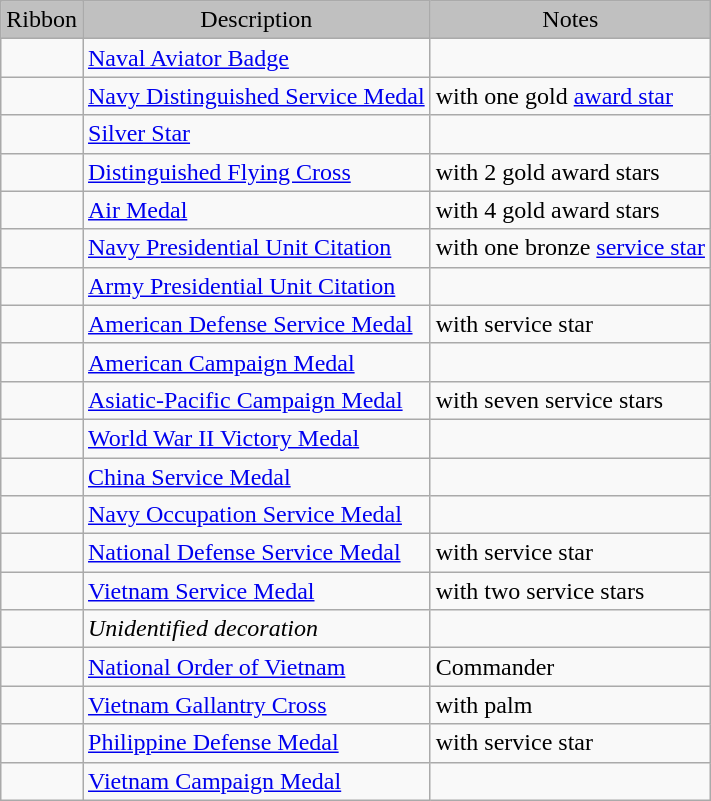<table class="wikitable">
<tr>
<td bgcolor="silver" align="center">Ribbon</td>
<td bgcolor="silver" align="center">Description</td>
<td bgcolor="silver" align="center">Notes</td>
</tr>
<tr>
<td></td>
<td><a href='#'>Naval Aviator Badge</a></td>
<td></td>
</tr>
<tr>
<td></td>
<td><a href='#'>Navy Distinguished Service Medal</a></td>
<td>with one gold <a href='#'>award star</a></td>
</tr>
<tr>
<td></td>
<td><a href='#'>Silver Star</a></td>
<td></td>
</tr>
<tr>
<td></td>
<td><a href='#'>Distinguished Flying Cross</a></td>
<td>with 2 gold award stars</td>
</tr>
<tr>
<td></td>
<td><a href='#'>Air Medal</a></td>
<td>with 4 gold award stars</td>
</tr>
<tr>
<td></td>
<td><a href='#'>Navy Presidential Unit Citation</a></td>
<td>with one bronze <a href='#'>service star</a></td>
</tr>
<tr>
<td></td>
<td><a href='#'>Army Presidential Unit Citation</a></td>
<td></td>
</tr>
<tr>
<td></td>
<td><a href='#'>American Defense Service Medal</a></td>
<td>with service star</td>
</tr>
<tr>
<td></td>
<td><a href='#'>American Campaign Medal</a></td>
<td></td>
</tr>
<tr>
<td></td>
<td><a href='#'>Asiatic-Pacific Campaign Medal</a></td>
<td>with seven service stars</td>
</tr>
<tr>
<td></td>
<td><a href='#'>World War II Victory Medal</a></td>
<td></td>
</tr>
<tr>
<td></td>
<td><a href='#'>China Service Medal</a></td>
<td></td>
</tr>
<tr>
<td></td>
<td><a href='#'>Navy Occupation Service Medal</a></td>
<td></td>
</tr>
<tr>
<td></td>
<td><a href='#'>National Defense Service Medal</a></td>
<td>with service star</td>
</tr>
<tr>
<td></td>
<td><a href='#'>Vietnam Service Medal</a></td>
<td>with two service stars</td>
</tr>
<tr>
<td></td>
<td><em>Unidentified decoration</em></td>
<td></td>
</tr>
<tr>
<td></td>
<td><a href='#'>National Order of Vietnam</a></td>
<td>Commander</td>
</tr>
<tr>
<td></td>
<td><a href='#'>Vietnam Gallantry Cross</a></td>
<td>with palm</td>
</tr>
<tr>
<td></td>
<td><a href='#'>Philippine Defense Medal</a></td>
<td>with service star</td>
</tr>
<tr>
<td></td>
<td><a href='#'>Vietnam Campaign Medal</a></td>
<td></td>
</tr>
</table>
